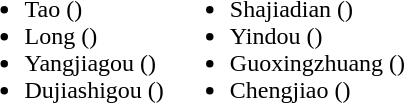<table>
<tr>
<td valign="top"><br><ul><li>Tao ()</li><li>Long  ()</li><li>Yangjiagou ()</li><li>Dujiashigou ()</li></ul></td>
<td valign="top"><br><ul><li>Shajiadian ()</li><li>Yindou ()</li><li>Guoxingzhuang ()</li><li>Chengjiao  ()</li></ul></td>
</tr>
</table>
